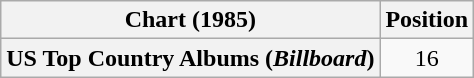<table class="wikitable plainrowheaders" style="text-align:center">
<tr>
<th scope="col">Chart (1985)</th>
<th scope="col">Position</th>
</tr>
<tr>
<th scope="row">US Top Country Albums (<em>Billboard</em>)</th>
<td>16</td>
</tr>
</table>
